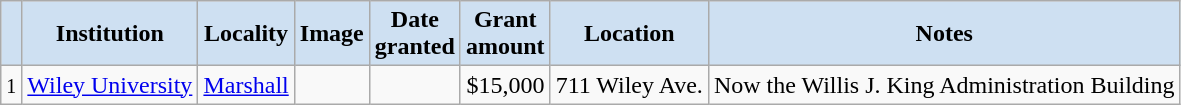<table class="wikitable sortable" align="center">
<tr>
<th style="background-color:#CEE0F2;"></th>
<th style="background-color:#CEE0F2;">Institution</th>
<th style="background-color:#CEE0F2;">Locality</th>
<th style="background-color:#CEE0F2;" class="unsortable">Image</th>
<th style="background-color:#CEE0F2;">Date<br>granted</th>
<th style="background-color:#CEE0F2;">Grant<br>amount</th>
<th style="background-color:#CEE0F2;">Location</th>
<th style="background-color:#CEE0F2;" class="unsortable">Notes</th>
</tr>
<tr ->
<td align=center><small>1</small></td>
<td><a href='#'>Wiley University</a></td>
<td><a href='#'>Marshall</a></td>
<td></td>
<td></td>
<td align=right>$15,000</td>
<td>711 Wiley Ave.</td>
<td>Now the Willis J. King Administration Building</td>
</tr>
</table>
